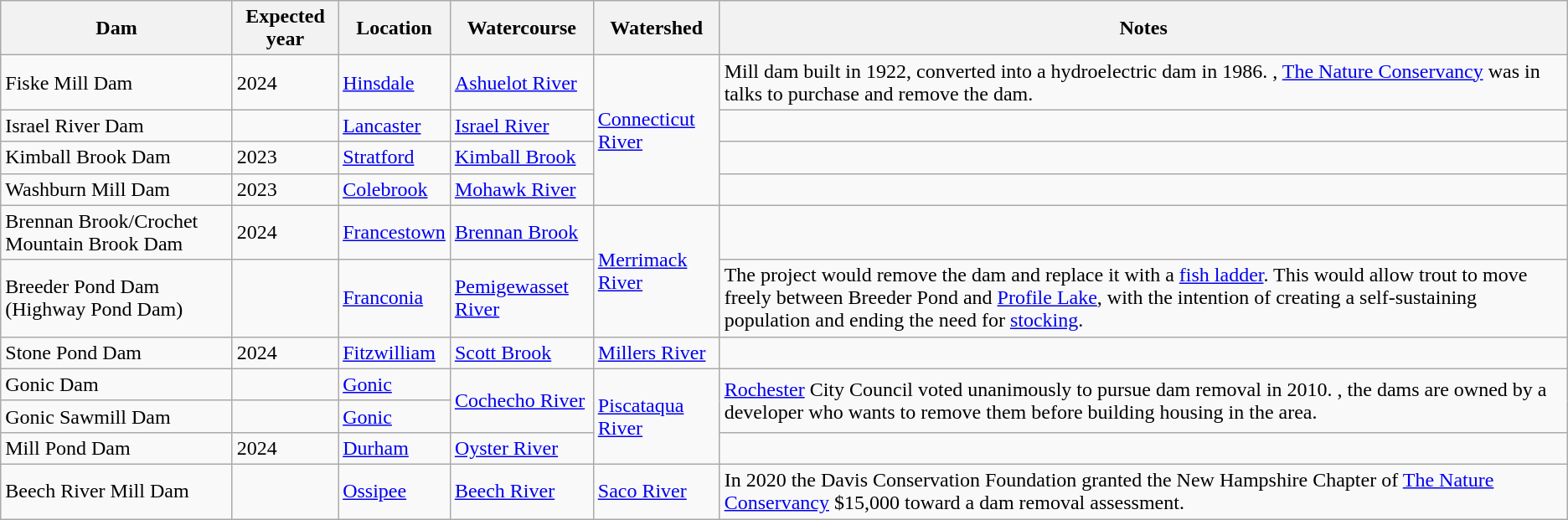<table class="wikitable sortable">
<tr>
<th>Dam</th>
<th>Expected year</th>
<th>Location</th>
<th>Watercourse</th>
<th>Watershed</th>
<th>Notes</th>
</tr>
<tr>
<td>Fiske Mill Dam</td>
<td>2024</td>
<td><a href='#'>Hinsdale</a><br></td>
<td><a href='#'>Ashuelot River</a></td>
<td rowspan=4><a href='#'>Connecticut River</a></td>
<td>Mill dam built in 1922, converted into a hydroelectric dam in 1986. , <a href='#'>The Nature Conservancy</a> was in talks to purchase and remove the dam.</td>
</tr>
<tr>
<td>Israel River Dam</td>
<td></td>
<td><a href='#'>Lancaster</a><br></td>
<td><a href='#'>Israel River</a></td>
<td></td>
</tr>
<tr>
<td>Kimball Brook Dam</td>
<td>2023</td>
<td><a href='#'>Stratford</a><br></td>
<td><a href='#'>Kimball Brook</a></td>
<td></td>
</tr>
<tr>
<td>Washburn Mill Dam</td>
<td>2023</td>
<td><a href='#'>Colebrook</a><br></td>
<td><a href='#'>Mohawk River</a></td>
<td></td>
</tr>
<tr>
<td>Brennan Brook/Crochet Mountain Brook Dam</td>
<td>2024</td>
<td><a href='#'>Francestown</a></td>
<td><a href='#'>Brennan Brook</a></td>
<td rowspan=2><a href='#'>Merrimack River</a></td>
<td></td>
</tr>
<tr>
<td>Breeder Pond Dam (Highway Pond Dam)</td>
<td></td>
<td><a href='#'>Franconia</a><br></td>
<td><a href='#'>Pemigewasset River</a></td>
<td>The project would remove the dam and replace it with a <a href='#'>fish ladder</a>. This would allow trout to move freely between Breeder Pond and <a href='#'>Profile Lake</a>, with the intention of creating a self-sustaining population and ending the need for <a href='#'>stocking</a>.</td>
</tr>
<tr>
<td>Stone Pond Dam</td>
<td>2024</td>
<td><a href='#'>Fitzwilliam</a><br></td>
<td><a href='#'>Scott Brook</a></td>
<td><a href='#'>Millers River</a></td>
<td></td>
</tr>
<tr>
<td>Gonic Dam</td>
<td></td>
<td><a href='#'>Gonic</a><br></td>
<td rowspan=2><a href='#'>Cochecho River</a></td>
<td rowspan=3><a href='#'>Piscataqua River</a></td>
<td rowspan=2><a href='#'>Rochester</a> City Council voted unanimously to pursue dam removal in 2010. , the dams are owned by a developer who wants to remove them before building housing in the area.</td>
</tr>
<tr>
<td>Gonic Sawmill Dam</td>
<td></td>
<td><a href='#'>Gonic</a><br></td>
</tr>
<tr>
<td>Mill Pond Dam</td>
<td>2024</td>
<td><a href='#'>Durham</a><br></td>
<td><a href='#'>Oyster River</a></td>
<td></td>
</tr>
<tr>
<td>Beech River Mill Dam</td>
<td></td>
<td><a href='#'>Ossipee</a><br></td>
<td><a href='#'>Beech River</a></td>
<td><a href='#'>Saco River</a></td>
<td>In 2020 the Davis Conservation Foundation granted the New Hampshire Chapter of <a href='#'>The Nature Conservancy</a> $15,000 toward a dam removal assessment.</td>
</tr>
</table>
